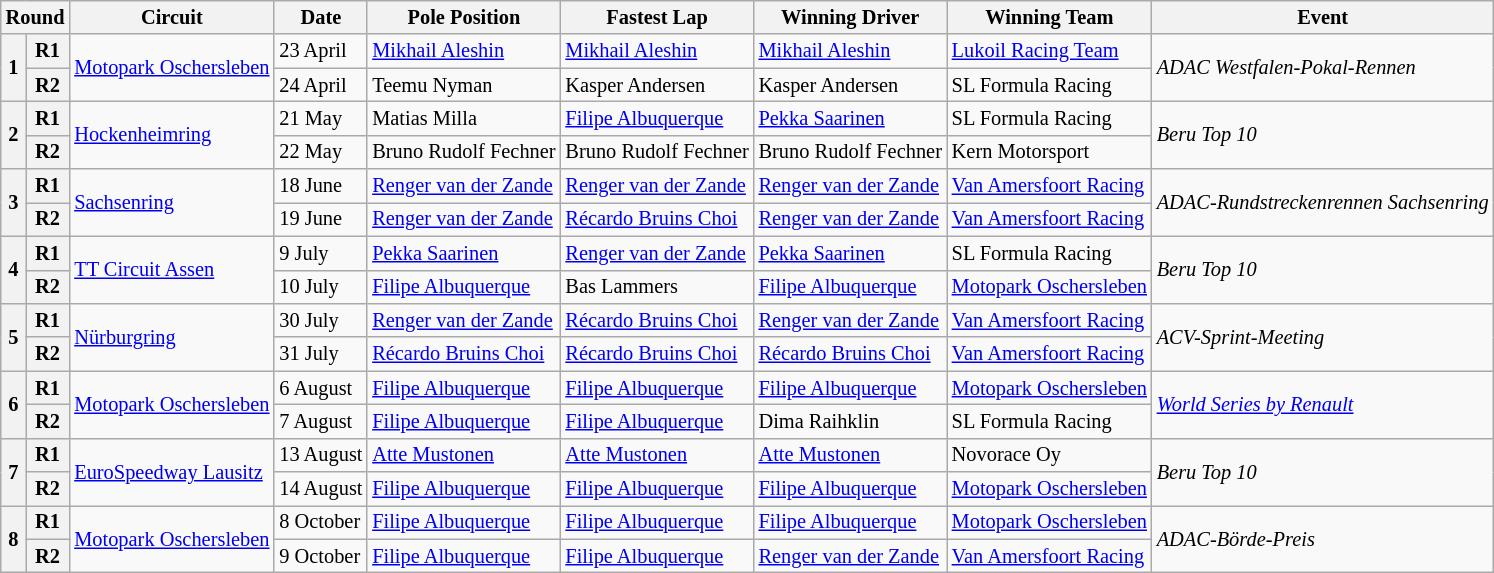<table class="wikitable" style="font-size:85%">
<tr>
<th colspan=2>Round</th>
<th>Circuit</th>
<th>Date</th>
<th>Pole Position</th>
<th>Fastest Lap</th>
<th>Winning Driver</th>
<th>Winning Team</th>
<th>Event</th>
</tr>
<tr>
<th rowspan=2>1</th>
<th>R1</th>
<td rowspan=2 nowrap> <a href='#'>Motopark Oschersleben</a></td>
<td>23 April</td>
<td> <a href='#'>Mikhail Aleshin</a></td>
<td> <a href='#'>Mikhail Aleshin</a></td>
<td> <a href='#'>Mikhail Aleshin</a></td>
<td> <a href='#'>Lukoil Racing Team</a></td>
<td rowspan=2><em>ADAC Westfalen-Pokal-Rennen</em></td>
</tr>
<tr>
<th>R2</th>
<td>24 April</td>
<td> Teemu Nyman</td>
<td> Kasper Andersen</td>
<td> Kasper Andersen</td>
<td> SL Formula Racing</td>
</tr>
<tr>
<th rowspan=2>2</th>
<th>R1</th>
<td rowspan=2> <a href='#'>Hockenheimring</a></td>
<td>21 May</td>
<td> Matias Milla</td>
<td> <a href='#'>Filipe Albuquerque</a></td>
<td> <a href='#'>Pekka Saarinen</a></td>
<td> SL Formula Racing</td>
<td rowspan=2><em>Beru Top 10</em></td>
</tr>
<tr>
<th>R2</th>
<td>22 May</td>
<td> Bruno Rudolf Fechner</td>
<td> Bruno Rudolf Fechner</td>
<td> Bruno Rudolf Fechner</td>
<td> Kern Motorsport</td>
</tr>
<tr>
<th rowspan=2>3</th>
<th>R1</th>
<td rowspan=2> <a href='#'>Sachsenring</a></td>
<td>18 June</td>
<td nowrap> <a href='#'>Renger van der Zande</a></td>
<td nowrap> <a href='#'>Renger van der Zande</a></td>
<td nowrap> <a href='#'>Renger van der Zande</a></td>
<td nowrap> <a href='#'>Van Amersfoort Racing</a></td>
<td rowspan=2 nowrap><em>ADAC-Rundstreckenrennen Sachsenring</em></td>
</tr>
<tr>
<th>R2</th>
<td>19 June</td>
<td> <a href='#'>Renger van der Zande</a></td>
<td> <a href='#'>Récardo Bruins Choi</a></td>
<td> <a href='#'>Renger van der Zande</a></td>
<td> <a href='#'>Van Amersfoort Racing</a></td>
</tr>
<tr>
<th rowspan=2>4</th>
<th>R1</th>
<td rowspan=2> <a href='#'>TT Circuit Assen</a></td>
<td>9 July</td>
<td> <a href='#'>Pekka Saarinen</a></td>
<td> <a href='#'>Renger van der Zande</a></td>
<td> <a href='#'>Pekka Saarinen</a></td>
<td> SL Formula Racing</td>
<td rowspan=2><em>Beru Top 10</em></td>
</tr>
<tr>
<th>R2</th>
<td>10 July</td>
<td> <a href='#'>Filipe Albuquerque</a></td>
<td> Bas Lammers</td>
<td> <a href='#'>Filipe Albuquerque</a></td>
<td> <a href='#'>Motopark Oschersleben</a></td>
</tr>
<tr>
<th rowspan=2>5</th>
<th>R1</th>
<td rowspan=2> <a href='#'>Nürburgring</a></td>
<td>30 July</td>
<td> <a href='#'>Renger van der Zande</a></td>
<td> <a href='#'>Récardo Bruins Choi</a></td>
<td> <a href='#'>Renger van der Zande</a></td>
<td> <a href='#'>Van Amersfoort Racing</a></td>
<td rowspan=2><em>ACV-Sprint-Meeting</em></td>
</tr>
<tr>
<th>R2</th>
<td>31 July</td>
<td> <a href='#'>Récardo Bruins Choi</a></td>
<td> <a href='#'>Récardo Bruins Choi</a></td>
<td> <a href='#'>Récardo Bruins Choi</a></td>
<td> <a href='#'>Van Amersfoort Racing</a></td>
</tr>
<tr>
<th rowspan=2>6</th>
<th>R1</th>
<td rowspan=2> <a href='#'>Motopark Oschersleben</a></td>
<td>6 August</td>
<td> <a href='#'>Filipe Albuquerque</a></td>
<td> <a href='#'>Filipe Albuquerque</a></td>
<td> <a href='#'>Filipe Albuquerque</a></td>
<td> <a href='#'>Motopark Oschersleben</a></td>
<td rowspan=2><em><a href='#'>World Series by Renault</a></em></td>
</tr>
<tr>
<th>R2</th>
<td>7 August</td>
<td> <a href='#'>Filipe Albuquerque</a></td>
<td> <a href='#'>Filipe Albuquerque</a></td>
<td> Dima Raihklin</td>
<td> SL Formula Racing</td>
</tr>
<tr>
<th rowspan=2>7</th>
<th>R1</th>
<td rowspan=2> <a href='#'>EuroSpeedway Lausitz</a></td>
<td>13 August</td>
<td> <a href='#'>Atte Mustonen</a></td>
<td> <a href='#'>Atte Mustonen</a></td>
<td> <a href='#'>Atte Mustonen</a></td>
<td> Novorace Oy</td>
<td rowspan=2><em>Beru Top 10</em></td>
</tr>
<tr>
<th>R2</th>
<td nowrap>14 August</td>
<td> <a href='#'>Filipe Albuquerque</a></td>
<td> <a href='#'>Filipe Albuquerque</a></td>
<td> <a href='#'>Filipe Albuquerque</a></td>
<td nowrap> <a href='#'>Motopark Oschersleben</a></td>
</tr>
<tr>
<th rowspan=2>8</th>
<th>R1</th>
<td rowspan=2> <a href='#'>Motopark Oschersleben</a></td>
<td>8 October</td>
<td> <a href='#'>Filipe Albuquerque</a></td>
<td> <a href='#'>Filipe Albuquerque</a></td>
<td> <a href='#'>Filipe Albuquerque</a></td>
<td> <a href='#'>Motopark Oschersleben</a></td>
<td rowspan=2><em>ADAC-Börde-Preis</em></td>
</tr>
<tr>
<th>R2</th>
<td>9 October</td>
<td> <a href='#'>Filipe Albuquerque</a></td>
<td> <a href='#'>Filipe Albuquerque</a></td>
<td> <a href='#'>Renger van der Zande</a></td>
<td> <a href='#'>Van Amersfoort Racing</a></td>
</tr>
</table>
